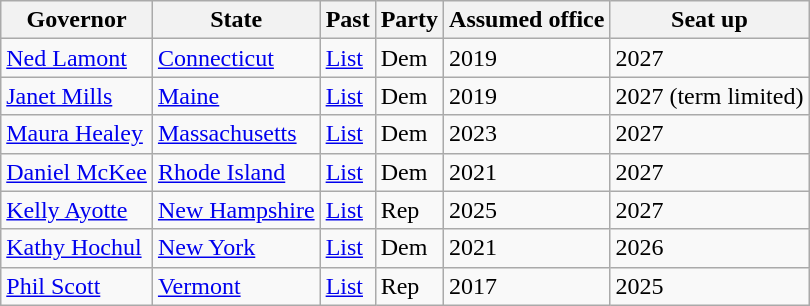<table class="sortable wikitable">
<tr>
<th>Governor</th>
<th>State</th>
<th>Past</th>
<th>Party</th>
<th>Assumed office</th>
<th>Seat up</th>
</tr>
<tr>
<td><a href='#'>Ned Lamont</a></td>
<td><a href='#'>Connecticut</a></td>
<td><a href='#'>List</a></td>
<td>Dem</td>
<td>2019</td>
<td>2027</td>
</tr>
<tr>
<td><a href='#'>Janet Mills</a></td>
<td><a href='#'>Maine</a></td>
<td><a href='#'>List</a></td>
<td>Dem</td>
<td>2019</td>
<td>2027 (term limited)</td>
</tr>
<tr |- >
<td><a href='#'>Maura Healey</a></td>
<td><a href='#'>Massachusetts</a></td>
<td><a href='#'>List</a></td>
<td>Dem</td>
<td>2023</td>
<td>2027</td>
</tr>
<tr>
<td><a href='#'>Daniel McKee</a></td>
<td><a href='#'>Rhode Island</a></td>
<td><a href='#'>List</a></td>
<td>Dem</td>
<td>2021</td>
<td>2027</td>
</tr>
<tr>
<td><a href='#'>Kelly Ayotte</a></td>
<td><a href='#'>New Hampshire</a></td>
<td><a href='#'>List</a></td>
<td>Rep</td>
<td>2025</td>
<td>2027</td>
</tr>
<tr>
<td><a href='#'>Kathy Hochul</a></td>
<td><a href='#'>New York</a></td>
<td><a href='#'>List</a></td>
<td>Dem</td>
<td>2021</td>
<td>2026</td>
</tr>
<tr>
<td><a href='#'>Phil Scott</a></td>
<td><a href='#'>Vermont</a></td>
<td><a href='#'>List</a></td>
<td>Rep</td>
<td>2017</td>
<td>2025</td>
</tr>
</table>
